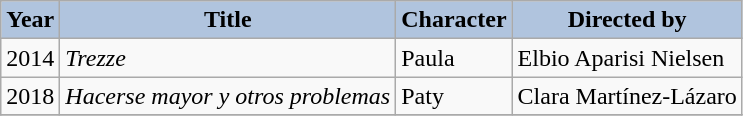<table class="wikitable">
<tr>
<th style="background: #B0C4DE;">Year</th>
<th style="background: #B0C4DE;">Title</th>
<th style="background: #B0C4DE;">Character</th>
<th style="background: #B0C4DE;">Directed by</th>
</tr>
<tr>
<td>2014</td>
<td><em>Trezze</em></td>
<td>Paula</td>
<td>Elbio Aparisi Nielsen</td>
</tr>
<tr>
<td>2018</td>
<td><em>Hacerse mayor y otros problemas</em></td>
<td>Paty</td>
<td>Clara Martínez-Lázaro</td>
</tr>
<tr>
</tr>
</table>
